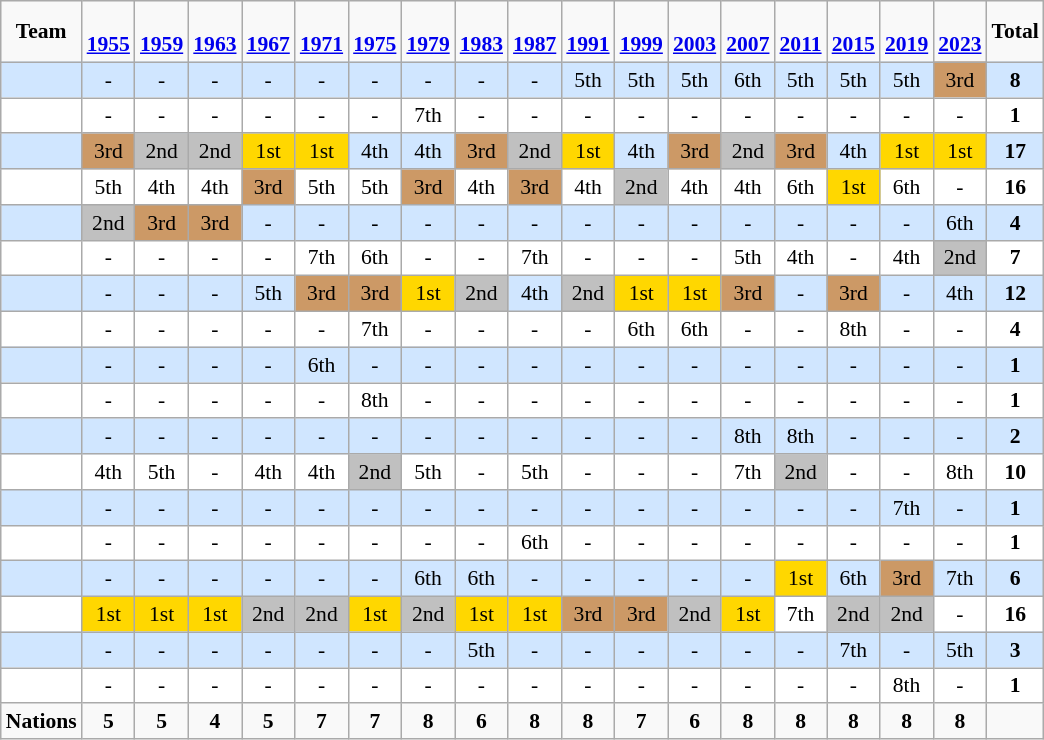<table class="wikitable" style="text-align:center; font-size:90%">
<tr bgcolor=>
<td><strong>Team</strong></td>
<td><strong><br><a href='#'>1955</a></strong></td>
<td><strong><br><a href='#'>1959</a></strong></td>
<td><strong><br><a href='#'>1963</a></strong></td>
<td><strong><br><a href='#'>1967</a></strong></td>
<td><strong><br><a href='#'>1971</a></strong></td>
<td><strong><br><a href='#'>1975</a></strong></td>
<td><strong><br><a href='#'>1979</a></strong></td>
<td><strong><br><a href='#'>1983</a></strong></td>
<td><strong><br><a href='#'>1987</a></strong></td>
<td><strong><br><a href='#'>1991</a></strong></td>
<td><strong><br><a href='#'>1999</a></strong></td>
<td><strong><br><a href='#'>2003</a></strong></td>
<td><strong><br><a href='#'>2007</a></strong></td>
<td><strong><br><a href='#'>2011</a></strong></td>
<td><strong><br><a href='#'>2015</a></strong></td>
<td><strong><br><a href='#'>2019</a></strong></td>
<td><strong><br><a href='#'>2023</a></strong></td>
<td><strong>Total</strong></td>
</tr>
<tr bgcolor=#D0E6FF>
<td align=left></td>
<td>-</td>
<td>-</td>
<td>-</td>
<td>-</td>
<td>-</td>
<td>-</td>
<td>-</td>
<td>-</td>
<td>-</td>
<td>5th</td>
<td>5th</td>
<td>5th</td>
<td>6th</td>
<td>5th</td>
<td>5th</td>
<td>5th</td>
<td bgcolor=cc9966>3rd</td>
<td><strong>8</strong></td>
</tr>
<tr bgcolor=#FFFFFF>
<td align=left></td>
<td>-</td>
<td>-</td>
<td>-</td>
<td>-</td>
<td>-</td>
<td>-</td>
<td>7th</td>
<td>-</td>
<td>-</td>
<td>-</td>
<td>-</td>
<td>-</td>
<td>-</td>
<td>-</td>
<td>-</td>
<td>-</td>
<td>-</td>
<td><strong>1</strong></td>
</tr>
<tr bgcolor=#D0E6FF>
<td align=left></td>
<td bgcolor=cc9966>3rd</td>
<td bgcolor=silver>2nd</td>
<td bgcolor=silver>2nd</td>
<td bgcolor=gold>1st</td>
<td bgcolor=gold>1st</td>
<td>4th</td>
<td>4th</td>
<td bgcolor=cc9966>3rd</td>
<td bgcolor=silver>2nd</td>
<td bgcolor=gold>1st</td>
<td>4th</td>
<td bgcolor=cc9966>3rd</td>
<td bgcolor=silver>2nd</td>
<td bgcolor=cc9966>3rd</td>
<td>4th</td>
<td bgcolor=gold>1st</td>
<td bgcolor=gold>1st</td>
<td><strong>17</strong></td>
</tr>
<tr bgcolor=#FFFFFF>
<td align=left></td>
<td>5th</td>
<td>4th</td>
<td>4th</td>
<td bgcolor=cc9966>3rd</td>
<td>5th</td>
<td>5th</td>
<td bgcolor=cc9966>3rd</td>
<td>4th</td>
<td bgcolor=cc9966>3rd</td>
<td>4th</td>
<td bgcolor=silver>2nd</td>
<td>4th</td>
<td>4th</td>
<td>6th</td>
<td bgcolor=gold>1st</td>
<td>6th</td>
<td>-</td>
<td><strong>16</strong></td>
</tr>
<tr bgcolor=#D0E6FF>
<td align=left></td>
<td bgcolor=silver>2nd</td>
<td bgcolor=cc9966>3rd</td>
<td bgcolor=cc9966>3rd</td>
<td>-</td>
<td>-</td>
<td>-</td>
<td>-</td>
<td>-</td>
<td>-</td>
<td>-</td>
<td>-</td>
<td>-</td>
<td>-</td>
<td>-</td>
<td>-</td>
<td>-</td>
<td>6th</td>
<td><strong>4</strong></td>
</tr>
<tr bgcolor=#FFFFFF>
<td align=left></td>
<td>-</td>
<td>-</td>
<td>-</td>
<td>-</td>
<td>7th</td>
<td>6th</td>
<td>-</td>
<td>-</td>
<td>7th</td>
<td>-</td>
<td>-</td>
<td>-</td>
<td>5th</td>
<td>4th</td>
<td>-</td>
<td>4th</td>
<td bgcolor=silver>2nd</td>
<td><strong>7</strong></td>
</tr>
<tr bgcolor=#D0E6FF>
<td align=left></td>
<td>-</td>
<td>-</td>
<td>-</td>
<td>5th</td>
<td bgcolor=cc9966>3rd</td>
<td bgcolor=cc9966>3rd</td>
<td bgcolor=gold>1st</td>
<td bgcolor=silver>2nd</td>
<td>4th</td>
<td bgcolor=silver>2nd</td>
<td bgcolor=gold>1st</td>
<td bgcolor=gold>1st</td>
<td bgcolor=cc9966>3rd</td>
<td>-</td>
<td bgcolor=cc9966>3rd</td>
<td>-</td>
<td>4th</td>
<td><strong>12</strong></td>
</tr>
<tr bgcolor=#FFFFFF>
<td align=left></td>
<td>-</td>
<td>-</td>
<td>-</td>
<td>-</td>
<td>-</td>
<td>7th</td>
<td>-</td>
<td>-</td>
<td>-</td>
<td>-</td>
<td>6th</td>
<td>6th</td>
<td>-</td>
<td>-</td>
<td>8th</td>
<td>-</td>
<td>-</td>
<td><strong>4</strong></td>
</tr>
<tr bgcolor=#D0E6FF>
<td align=left></td>
<td>-</td>
<td>-</td>
<td>-</td>
<td>-</td>
<td>6th</td>
<td>-</td>
<td>-</td>
<td>-</td>
<td>-</td>
<td>-</td>
<td>-</td>
<td>-</td>
<td>-</td>
<td>-</td>
<td>-</td>
<td>-</td>
<td>-</td>
<td><strong>1</strong></td>
</tr>
<tr bgcolor=#FFFFFF>
<td align=left></td>
<td>-</td>
<td>-</td>
<td>-</td>
<td>-</td>
<td>-</td>
<td>8th</td>
<td>-</td>
<td>-</td>
<td>-</td>
<td>-</td>
<td>-</td>
<td>-</td>
<td>-</td>
<td>-</td>
<td>-</td>
<td>-</td>
<td>-</td>
<td><strong>1</strong></td>
</tr>
<tr bgcolor=#D0E6FF>
<td align=left></td>
<td>-</td>
<td>-</td>
<td>-</td>
<td>-</td>
<td>-</td>
<td>-</td>
<td>-</td>
<td>-</td>
<td>-</td>
<td>-</td>
<td>-</td>
<td>-</td>
<td>8th</td>
<td>8th</td>
<td>-</td>
<td>-</td>
<td>-</td>
<td><strong>2</strong></td>
</tr>
<tr bgcolor=#FFFFFF>
<td align=left></td>
<td>4th</td>
<td>5th</td>
<td>-</td>
<td>4th</td>
<td>4th</td>
<td bgcolor=silver>2nd</td>
<td>5th</td>
<td>-</td>
<td>5th</td>
<td>-</td>
<td>-</td>
<td>-</td>
<td>7th</td>
<td bgcolor=silver>2nd</td>
<td>-</td>
<td>-</td>
<td>8th</td>
<td><strong>10</strong></td>
</tr>
<tr bgcolor=#D0E6FF>
<td align=left></td>
<td>-</td>
<td>-</td>
<td>-</td>
<td>-</td>
<td>-</td>
<td>-</td>
<td>-</td>
<td>-</td>
<td>-</td>
<td>-</td>
<td>-</td>
<td>-</td>
<td>-</td>
<td>-</td>
<td>-</td>
<td>7th</td>
<td>-</td>
<td><strong>1</strong></td>
</tr>
<tr bgcolor=#FFFFFF>
<td align=left></td>
<td>-</td>
<td>-</td>
<td>-</td>
<td>-</td>
<td>-</td>
<td>-</td>
<td>-</td>
<td>-</td>
<td>6th</td>
<td>-</td>
<td>-</td>
<td>-</td>
<td>-</td>
<td>-</td>
<td>-</td>
<td>-</td>
<td>-</td>
<td><strong>1</strong></td>
</tr>
<tr bgcolor=#D0E6FF>
<td align=left></td>
<td>-</td>
<td>-</td>
<td>-</td>
<td>-</td>
<td>-</td>
<td>-</td>
<td>6th</td>
<td>6th</td>
<td>-</td>
<td>-</td>
<td>-</td>
<td>-</td>
<td>-</td>
<td bgcolor=gold>1st</td>
<td>6th</td>
<td bgcolor=cc9966>3rd</td>
<td>7th</td>
<td><strong>6</strong></td>
</tr>
<tr bgcolor=#FFFFFF>
<td align=left></td>
<td bgcolor=gold>1st</td>
<td bgcolor=gold>1st</td>
<td bgcolor=gold>1st</td>
<td bgcolor=silver>2nd</td>
<td bgcolor=silver>2nd</td>
<td bgcolor=gold>1st</td>
<td bgcolor=silver>2nd</td>
<td bgcolor=gold>1st</td>
<td bgcolor=gold>1st</td>
<td bgcolor=cc9966>3rd</td>
<td bgcolor=cc9966>3rd</td>
<td bgcolor=silver>2nd</td>
<td bgcolor=gold>1st</td>
<td>7th</td>
<td bgcolor=silver>2nd</td>
<td bgcolor=silver>2nd</td>
<td>-</td>
<td><strong>16</strong></td>
</tr>
<tr bgcolor=#D0E6FF>
<td align=left></td>
<td>-</td>
<td>-</td>
<td>-</td>
<td>-</td>
<td>-</td>
<td>-</td>
<td>-</td>
<td>5th</td>
<td>-</td>
<td>-</td>
<td>-</td>
<td>-</td>
<td>-</td>
<td>-</td>
<td>7th</td>
<td>-</td>
<td>5th</td>
<td><strong>3</strong></td>
</tr>
<tr bgcolor=#FFFFFF>
<td align=left></td>
<td>-</td>
<td>-</td>
<td>-</td>
<td>-</td>
<td>-</td>
<td>-</td>
<td>-</td>
<td>-</td>
<td>-</td>
<td>-</td>
<td>-</td>
<td>-</td>
<td>-</td>
<td>-</td>
<td>-</td>
<td>8th</td>
<td>-</td>
<td><strong>1</strong></td>
</tr>
<tr>
<td><strong>Nations</strong></td>
<td><strong>5</strong></td>
<td><strong>5</strong></td>
<td><strong>4</strong></td>
<td><strong>5</strong></td>
<td><strong>7</strong></td>
<td><strong>7</strong></td>
<td><strong>8</strong></td>
<td><strong>6</strong></td>
<td><strong>8</strong></td>
<td><strong>8</strong></td>
<td><strong>7</strong></td>
<td><strong>6</strong></td>
<td><strong>8</strong></td>
<td><strong>8</strong></td>
<td><strong>8</strong></td>
<td><strong>8</strong></td>
<td><strong>8</strong></td>
<td></td>
</tr>
</table>
